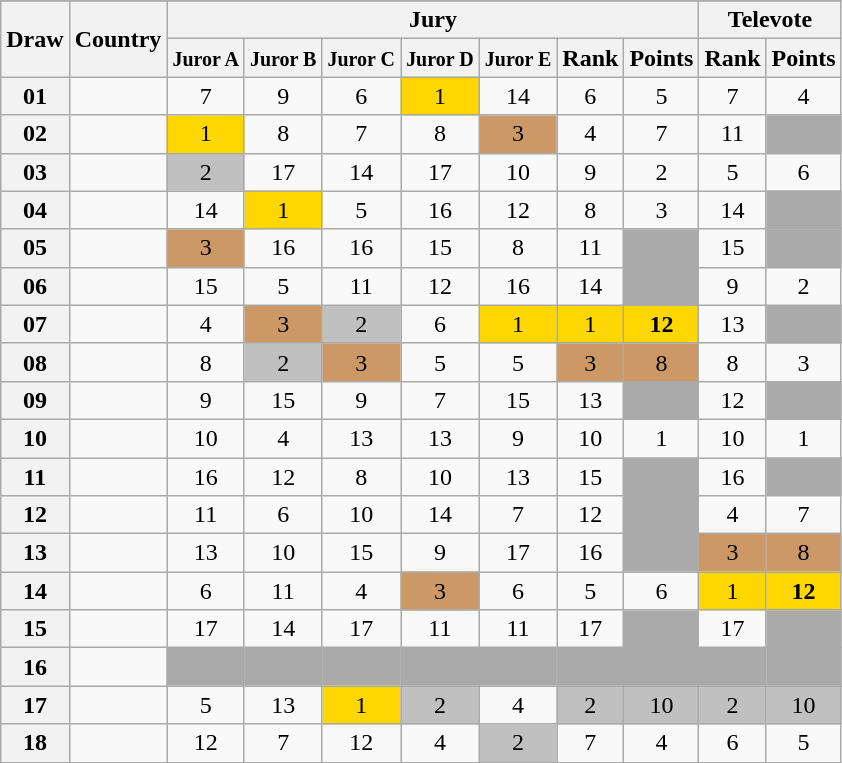<table class="sortable wikitable collapsible plainrowheaders" style="text-align:center;">
<tr>
</tr>
<tr>
<th scope="col" rowspan="2">Draw</th>
<th scope="col" rowspan="2">Country</th>
<th scope="col" colspan="7">Jury</th>
<th scope="col" colspan="2">Televote</th>
</tr>
<tr>
<th scope="col"><small>Juror A</small></th>
<th scope="col"><small>Juror B</small></th>
<th scope="col"><small>Juror C</small></th>
<th scope="col"><small>Juror D</small></th>
<th scope="col"><small>Juror E</small></th>
<th scope="col">Rank</th>
<th scope="col">Points</th>
<th scope="col">Rank</th>
<th scope="col">Points</th>
</tr>
<tr>
<th scope="row" style="text-align:center;">01</th>
<td style="text-align:left;"></td>
<td>7</td>
<td>9</td>
<td>6</td>
<td style="background:gold;">1</td>
<td>14</td>
<td>6</td>
<td>5</td>
<td>7</td>
<td>4</td>
</tr>
<tr>
<th scope="row" style="text-align:center;">02</th>
<td style="text-align:left;"></td>
<td style="background:gold;">1</td>
<td>8</td>
<td>7</td>
<td>8</td>
<td style="background:#CC9966;">3</td>
<td>4</td>
<td>7</td>
<td>11</td>
<td style="background:#AAAAAA;"></td>
</tr>
<tr>
<th scope="row" style="text-align:center;">03</th>
<td style="text-align:left;"></td>
<td style="background:silver;">2</td>
<td>17</td>
<td>14</td>
<td>17</td>
<td>10</td>
<td>9</td>
<td>2</td>
<td>5</td>
<td>6</td>
</tr>
<tr>
<th scope="row" style="text-align:center;">04</th>
<td style="text-align:left;"></td>
<td>14</td>
<td style="background:gold;">1</td>
<td>5</td>
<td>16</td>
<td>12</td>
<td>8</td>
<td>3</td>
<td>14</td>
<td style="background:#AAAAAA;"></td>
</tr>
<tr>
<th scope="row" style="text-align:center;">05</th>
<td style="text-align:left;"></td>
<td style="background:#CC9966;">3</td>
<td>16</td>
<td>16</td>
<td>15</td>
<td>8</td>
<td>11</td>
<td style="background:#AAAAAA;"></td>
<td>15</td>
<td style="background:#AAAAAA;"></td>
</tr>
<tr>
<th scope="row" style="text-align:center;">06</th>
<td style="text-align:left;"></td>
<td>15</td>
<td>5</td>
<td>11</td>
<td>12</td>
<td>16</td>
<td>14</td>
<td style="background:#AAAAAA;"></td>
<td>9</td>
<td>2</td>
</tr>
<tr>
<th scope="row" style="text-align:center;">07</th>
<td style="text-align:left;"></td>
<td>4</td>
<td style="background:#CC9966;">3</td>
<td style="background:silver;">2</td>
<td>6</td>
<td style="background:gold;">1</td>
<td style="background:gold;">1</td>
<td style="background:gold;"><strong>12</strong></td>
<td>13</td>
<td style="background:#AAAAAA;"></td>
</tr>
<tr>
<th scope="row" style="text-align:center;">08</th>
<td style="text-align:left;"></td>
<td>8</td>
<td style="background:silver;">2</td>
<td style="background:#CC9966;">3</td>
<td>5</td>
<td>5</td>
<td style="background:#CC9966;">3</td>
<td style="background:#CC9966;">8</td>
<td>8</td>
<td>3</td>
</tr>
<tr>
<th scope="row" style="text-align:center;">09</th>
<td style="text-align:left;"></td>
<td>9</td>
<td>15</td>
<td>9</td>
<td>7</td>
<td>15</td>
<td>13</td>
<td style="background:#AAAAAA;"></td>
<td>12</td>
<td style="background:#AAAAAA;"></td>
</tr>
<tr>
<th scope="row" style="text-align:center;">10</th>
<td style="text-align:left;"></td>
<td>10</td>
<td>4</td>
<td>13</td>
<td>13</td>
<td>9</td>
<td>10</td>
<td>1</td>
<td>10</td>
<td>1</td>
</tr>
<tr>
<th scope="row" style="text-align:center;">11</th>
<td style="text-align:left;"></td>
<td>16</td>
<td>12</td>
<td>8</td>
<td>10</td>
<td>13</td>
<td>15</td>
<td style="background:#AAAAAA;"></td>
<td>16</td>
<td style="background:#AAAAAA;"></td>
</tr>
<tr>
<th scope="row" style="text-align:center;">12</th>
<td style="text-align:left;"></td>
<td>11</td>
<td>6</td>
<td>10</td>
<td>14</td>
<td>7</td>
<td>12</td>
<td style="background:#AAAAAA;"></td>
<td>4</td>
<td>7</td>
</tr>
<tr>
<th scope="row" style="text-align:center;">13</th>
<td style="text-align:left;"></td>
<td>13</td>
<td>10</td>
<td>15</td>
<td>9</td>
<td>17</td>
<td>16</td>
<td style="background:#AAAAAA;"></td>
<td style="background:#CC9966;">3</td>
<td style="background:#CC9966;">8</td>
</tr>
<tr>
<th scope="row" style="text-align:center;">14</th>
<td style="text-align:left;"></td>
<td>6</td>
<td>11</td>
<td>4</td>
<td style="background:#CC9966;">3</td>
<td>6</td>
<td>5</td>
<td>6</td>
<td style="background:gold;">1</td>
<td style="background:gold;"><strong>12</strong></td>
</tr>
<tr>
<th scope="row" style="text-align:center;">15</th>
<td style="text-align:left;"></td>
<td>17</td>
<td>14</td>
<td>17</td>
<td>11</td>
<td>11</td>
<td>17</td>
<td style="background:#AAAAAA;"></td>
<td>17</td>
<td style="background:#AAAAAA;"></td>
</tr>
<tr class="sortbottom">
<th scope="row" style="text-align:center;">16</th>
<td style="text-align:left;"></td>
<td style="background:#AAAAAA;"></td>
<td style="background:#AAAAAA;"></td>
<td style="background:#AAAAAA;"></td>
<td style="background:#AAAAAA;"></td>
<td style="background:#AAAAAA;"></td>
<td style="background:#AAAAAA;"></td>
<td style="background:#AAAAAA;"></td>
<td style="background:#AAAAAA;"></td>
<td style="background:#AAAAAA;"></td>
</tr>
<tr>
<th scope="row" style="text-align:center;">17</th>
<td style="text-align:left;"></td>
<td>5</td>
<td>13</td>
<td style="background:gold;">1</td>
<td style="background:silver;">2</td>
<td>4</td>
<td style="background:silver;">2</td>
<td style="background:silver;">10</td>
<td style="background:silver;">2</td>
<td style="background:silver;">10</td>
</tr>
<tr>
<th scope="row" style="text-align:center;">18</th>
<td style="text-align:left;"></td>
<td>12</td>
<td>7</td>
<td>12</td>
<td>4</td>
<td style="background:silver;">2</td>
<td>7</td>
<td>4</td>
<td>6</td>
<td>5</td>
</tr>
</table>
